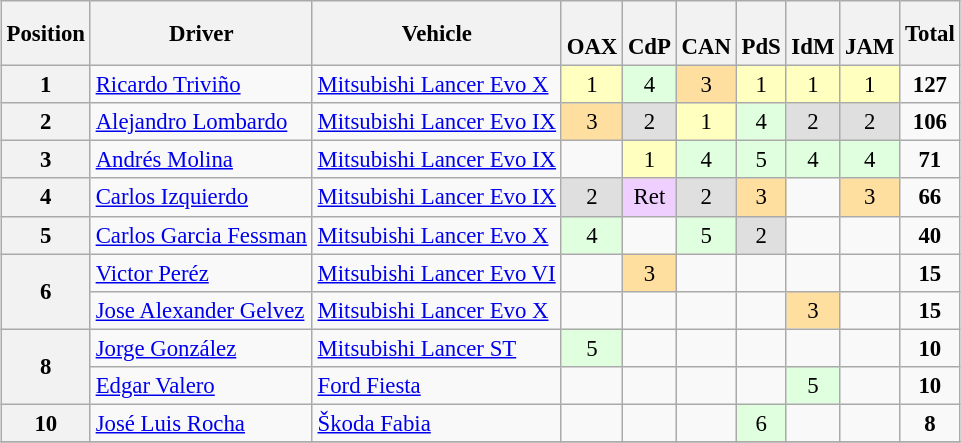<table>
<tr>
<td valign="top"><br><table class="wikitable" style="font-size: 95%;">
<tr>
<th>Position</th>
<th>Driver</th>
<th>Vehicle</th>
<th><br>OAX</th>
<th><br>CdP</th>
<th><br>CAN</th>
<th><br>PdS</th>
<th><br>IdM</th>
<th><br>JAM</th>
<th>Total</th>
</tr>
<tr>
<th>1</th>
<td> <a href='#'>Ricardo Triviño</a></td>
<td><a href='#'>Mitsubishi Lancer Evo X</a></td>
<td align="center" style="background:#ffffbf;">1</td>
<td align="center" style="background:#dfffdf;">4</td>
<td align="center" style="background:#ffdf9f;">3</td>
<td align="center" style="background:#ffffbf;">1</td>
<td align="center" style="background:#ffffbf;">1</td>
<td align="center" style="background:#ffffbf;">1</td>
<td align="center"><strong>127</strong></td>
</tr>
<tr>
<th>2</th>
<td> <a href='#'>Alejandro Lombardo</a></td>
<td><a href='#'>Mitsubishi Lancer Evo IX</a></td>
<td align="center" style="background:#ffdf9f;">3</td>
<td align="center" style="background:#dfdfdf;">2</td>
<td align="center" style="background:#ffffbf;">1</td>
<td align="center" style="background:#dfffdf;">4</td>
<td align="center" style="background:#dfdfdf;">2</td>
<td align="center" style="background:#dfdfdf;">2</td>
<td align="center"><strong>106</strong></td>
</tr>
<tr>
<th>3</th>
<td> <a href='#'>Andrés Molina</a></td>
<td><a href='#'>Mitsubishi Lancer Evo IX</a></td>
<td></td>
<td align="center" style="background:#ffffbf;">1</td>
<td align="center" style="background:#dfffdf;">4</td>
<td align="center" style="background:#dfffdf;">5</td>
<td align="center" style="background:#dfffdf;">4</td>
<td align="center" style="background:#dfffdf;">4</td>
<td align="center"><strong>71</strong></td>
</tr>
<tr>
<th>4</th>
<td> <a href='#'>Carlos Izquierdo</a></td>
<td><a href='#'>Mitsubishi Lancer Evo IX</a></td>
<td align="center" style="background:#dfdfdf;">2</td>
<td align="center" style="background:#efcfff;">Ret</td>
<td align="center" style="background:#dfdfdf;">2</td>
<td align="center" style="background:#ffdf9f;">3</td>
<td></td>
<td align="center" style="background:#ffdf9f;">3</td>
<td align="center"><strong>66</strong></td>
</tr>
<tr>
<th>5</th>
<td> <a href='#'>Carlos Garcia Fessman</a></td>
<td><a href='#'>Mitsubishi Lancer Evo X</a></td>
<td align="center" style="background:#dfffdf;">4</td>
<td></td>
<td align="center" style="background:#dfffdf;">5</td>
<td align="center" style="background:#dfdfdf;">2</td>
<td></td>
<td></td>
<td align="center"><strong>40</strong></td>
</tr>
<tr>
<th rowspan=2>6</th>
<td> <a href='#'>Victor Peréz</a></td>
<td><a href='#'>Mitsubishi Lancer Evo VI</a></td>
<td></td>
<td align="center" style="background:#ffdf9f;">3</td>
<td></td>
<td></td>
<td></td>
<td></td>
<td align="center"><strong>15</strong></td>
</tr>
<tr>
<td> <a href='#'>Jose Alexander Gelvez</a></td>
<td><a href='#'>Mitsubishi Lancer Evo X</a></td>
<td></td>
<td></td>
<td></td>
<td></td>
<td align="center" style="background:#ffdf9f;">3</td>
<td></td>
<td align="center"><strong>15</strong></td>
</tr>
<tr>
<th rowspan=2>8</th>
<td> <a href='#'>Jorge González</a></td>
<td><a href='#'>Mitsubishi Lancer ST</a></td>
<td align="center" style="background:#dfffdf;">5</td>
<td></td>
<td></td>
<td></td>
<td></td>
<td></td>
<td align="center"><strong>10</strong></td>
</tr>
<tr>
<td> <a href='#'>Edgar Valero</a></td>
<td><a href='#'>Ford Fiesta</a></td>
<td></td>
<td></td>
<td></td>
<td></td>
<td align="center" style="background:#dfffdf;">5</td>
<td></td>
<td align="center"><strong>10</strong></td>
</tr>
<tr>
<th>10</th>
<td> <a href='#'>José Luis Rocha</a></td>
<td><a href='#'>Škoda Fabia</a></td>
<td></td>
<td></td>
<td></td>
<td align="center" style="background:#dfffdf;">6</td>
<td></td>
<td></td>
<td align="center"><strong>8</strong></td>
</tr>
<tr>
</tr>
</table>
</td>
<td><br></td>
</tr>
</table>
